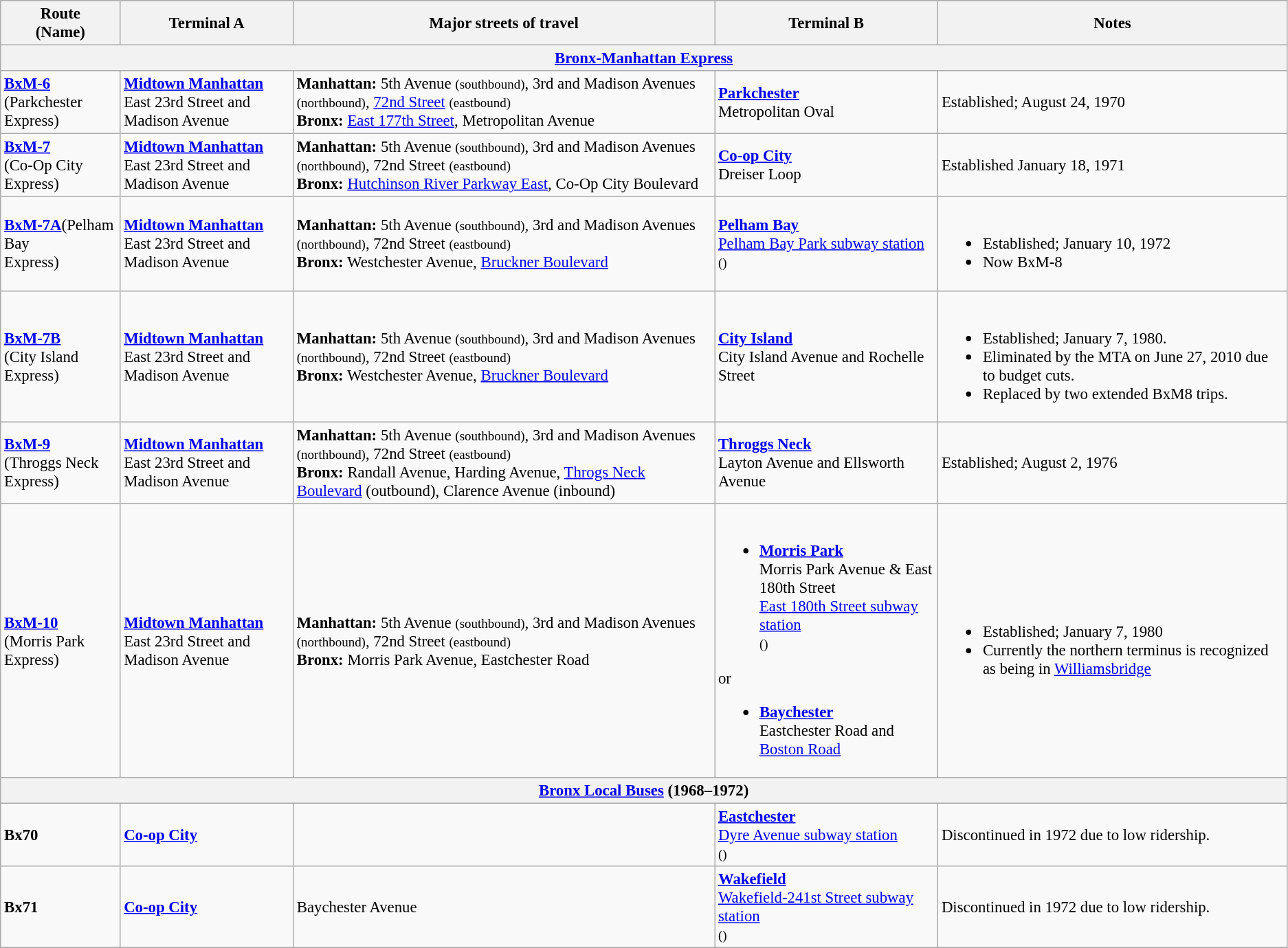<table class="wikitable sortable"  style="font-size: 95%;" |>
<tr>
<th>Route<br>(Name)</th>
<th>Terminal A</th>
<th>Major streets of travel</th>
<th>Terminal B</th>
<th>Notes</th>
</tr>
<tr>
<th colspan=5><a href='#'>Bronx-Manhattan Express</a></th>
</tr>
<tr>
<td><a href='#'><strong>BxM-6</strong></a><br>(Parkchester<br>Express)</td>
<td><strong><a href='#'>Midtown Manhattan</a></strong><br>East 23rd Street and Madison Avenue</td>
<td><strong>Manhattan:</strong> 5th Avenue <small>(southbound)</small>, 3rd and Madison Avenues <small>(northbound)</small>, <a href='#'>72nd Street</a> <small>(eastbound)</small><br><strong>Bronx:</strong> <a href='#'>East 177th Street</a>, Metropolitan Avenue</td>
<td><strong><a href='#'>Parkchester</a></strong><br>Metropolitan Oval</td>
<td>Established; August 24, 1970</td>
</tr>
<tr>
<td><a href='#'><strong>BxM-7</strong></a><br>(Co-Op City<br>Express)</td>
<td><strong><a href='#'>Midtown Manhattan</a></strong><br>East 23rd Street and Madison Avenue</td>
<td><strong>Manhattan:</strong> 5th Avenue <small>(southbound)</small>, 3rd and Madison Avenues <small>(northbound)</small>, 72nd Street <small>(eastbound)</small><br><strong>Bronx:</strong> <a href='#'>Hutchinson River Parkway East</a>, Co-Op City Boulevard</td>
<td><strong><a href='#'>Co-op City</a></strong><br>Dreiser Loop</td>
<td>Established January 18, 1971</td>
</tr>
<tr>
<td><a href='#'><strong>BxM-7A</strong></a>(Pelham Bay<br>Express)</td>
<td><strong><a href='#'>Midtown Manhattan</a></strong><br>East 23rd Street and Madison Avenue</td>
<td><strong>Manhattan:</strong> 5th Avenue <small>(southbound)</small>, 3rd and Madison Avenues <small>(northbound)</small>, 72nd Street <small>(eastbound)</small><br><strong>Bronx:</strong> Westchester Avenue, <a href='#'>Bruckner Boulevard</a></td>
<td><strong><a href='#'>Pelham Bay</a></strong><br><a href='#'>Pelham Bay Park subway station</a><br><small>()</small></td>
<td><br><ul><li>Established; January 10, 1972</li><li>Now BxM-8</li></ul></td>
</tr>
<tr>
<td><a href='#'><strong>BxM-7B</strong></a><br>(City Island<br>Express)</td>
<td><strong><a href='#'>Midtown Manhattan</a></strong><br>East 23rd Street and Madison Avenue</td>
<td><strong>Manhattan:</strong> 5th Avenue <small>(southbound)</small>, 3rd and Madison Avenues <small>(northbound)</small>, 72nd Street <small>(eastbound)</small><br><strong>Bronx:</strong> Westchester Avenue, <a href='#'>Bruckner Boulevard</a></td>
<td><strong><a href='#'>City Island</a></strong><br>City Island Avenue and Rochelle Street</td>
<td><br><ul><li>Established; January 7, 1980.</li><li>Eliminated by the MTA on June 27, 2010 due to budget cuts.</li><li>Replaced by two extended BxM8 trips.</li></ul></td>
</tr>
<tr>
<td><a href='#'><strong>BxM-9</strong></a><br>(Throggs Neck<br>Express)</td>
<td><strong><a href='#'>Midtown Manhattan</a></strong><br>East 23rd Street and Madison Avenue</td>
<td><strong>Manhattan:</strong> 5th Avenue <small>(southbound)</small>, 3rd and Madison Avenues <small>(northbound)</small>, 72nd Street <small>(eastbound)</small><br><strong>Bronx:</strong> Randall Avenue, Harding Avenue, <a href='#'>Throgs Neck Boulevard</a> (outbound), Clarence Avenue (inbound)</td>
<td><strong><a href='#'>Throggs Neck</a></strong><br>Layton Avenue and Ellsworth Avenue</td>
<td>Established; August 2, 1976</td>
</tr>
<tr>
<td><a href='#'><strong>BxM-10</strong></a><br>(Morris Park<br>Express)</td>
<td><strong><a href='#'>Midtown Manhattan</a></strong><br>East 23rd Street and Madison Avenue</td>
<td><strong>Manhattan:</strong> 5th Avenue <small>(southbound)</small>, 3rd and Madison Avenues <small>(northbound)</small>, 72nd Street <small>(eastbound)</small><br><strong>Bronx:</strong> Morris Park Avenue, Eastchester Road</td>
<td><br><ul><li><strong><a href='#'>Morris Park</a></strong><br>Morris Park Avenue & East 180th Street<br><a href='#'>East 180th Street subway station</a><br><small>()</small></li></ul>or<ul><li><strong><a href='#'>Baychester</a></strong><br>Eastchester Road and <a href='#'>Boston Road</a></li></ul></td>
<td><br><ul><li>Established; January 7, 1980</li><li>Currently the northern terminus is recognized as being in <a href='#'>Williamsbridge</a></li></ul></td>
</tr>
<tr>
<th colspan=5><a href='#'>Bronx Local Buses</a> (1968–1972)</th>
</tr>
<tr>
<td><strong>Bx70</strong></td>
<td><strong><a href='#'>Co-op City</a></strong></td>
<td></td>
<td><strong><a href='#'>Eastchester</a></strong><br><a href='#'>Dyre Avenue subway station</a><br><small>()</small></td>
<td>Discontinued in 1972 due to low ridership.</td>
</tr>
<tr>
<td><strong>Bx71</strong></td>
<td><strong><a href='#'>Co-op City</a></strong></td>
<td>Baychester Avenue</td>
<td><strong><a href='#'>Wakefield</a></strong><br><a href='#'>Wakefield-241st Street subway station</a><br><small>()</small></td>
<td>Discontinued in 1972 due to low ridership.</td>
</tr>
</table>
